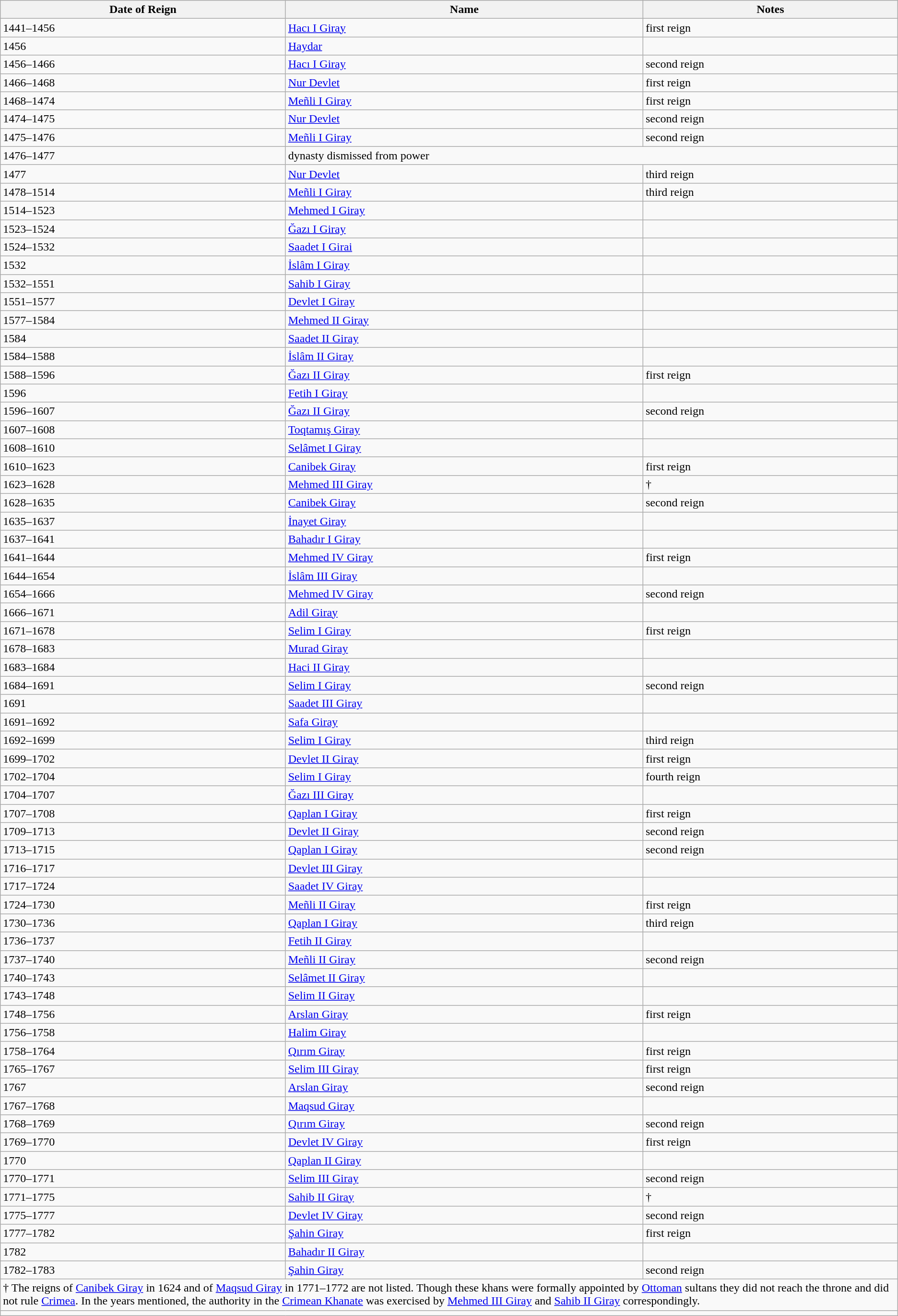<table class="wikitable">
<tr>
<th>Date of Reign</th>
<th>Name</th>
<th>Notes</th>
</tr>
<tr>
<td>1441–1456</td>
<td><a href='#'>Hacı I Giray</a></td>
<td>first reign</td>
</tr>
<tr>
<td>1456</td>
<td><a href='#'>Haydar</a></td>
<td></td>
</tr>
<tr>
<td>1456–1466</td>
<td><a href='#'>Hacı I Giray</a></td>
<td>second reign</td>
</tr>
<tr>
<td>1466–1468</td>
<td><a href='#'>Nur Devlet</a></td>
<td>first reign</td>
</tr>
<tr>
<td>1468–1474</td>
<td><a href='#'>Meñli I Giray</a></td>
<td>first reign</td>
</tr>
<tr>
<td>1474–1475</td>
<td><a href='#'>Nur Devlet</a></td>
<td>second reign</td>
</tr>
<tr>
<td>1475–1476</td>
<td><a href='#'>Meñli I Giray</a></td>
<td>second reign</td>
</tr>
<tr>
<td>1476–1477</td>
<td colspan=2>dynasty dismissed from power</td>
</tr>
<tr>
<td>1477</td>
<td><a href='#'>Nur Devlet</a></td>
<td>third reign</td>
</tr>
<tr>
<td>1478–1514</td>
<td><a href='#'>Meñli I Giray</a></td>
<td>third reign</td>
</tr>
<tr>
<td>1514–1523</td>
<td><a href='#'>Mehmed I Giray</a></td>
<td></td>
</tr>
<tr>
<td>1523–1524</td>
<td><a href='#'>Ğazı I Giray</a></td>
<td></td>
</tr>
<tr>
<td>1524–1532</td>
<td><a href='#'>Saadet I Girai</a></td>
<td></td>
</tr>
<tr>
<td>1532</td>
<td><a href='#'>İslâm I Giray</a></td>
<td></td>
</tr>
<tr>
<td>1532–1551</td>
<td><a href='#'>Sahib I Giray</a></td>
<td></td>
</tr>
<tr>
<td>1551–1577</td>
<td><a href='#'>Devlet I Giray</a></td>
<td></td>
</tr>
<tr>
<td>1577–1584</td>
<td><a href='#'>Mehmed II Giray</a></td>
<td></td>
</tr>
<tr>
<td>1584</td>
<td><a href='#'>Saadet II Giray</a></td>
<td></td>
</tr>
<tr>
<td>1584–1588</td>
<td><a href='#'>İslâm II Giray</a></td>
<td></td>
</tr>
<tr>
<td>1588–1596</td>
<td><a href='#'>Ğazı II Giray</a></td>
<td>first reign</td>
</tr>
<tr>
<td>1596</td>
<td><a href='#'>Fetih I Giray</a></td>
<td></td>
</tr>
<tr>
<td>1596–1607</td>
<td><a href='#'>Ğazı II Giray</a></td>
<td>second reign</td>
</tr>
<tr>
<td>1607–1608</td>
<td><a href='#'>Toqtamış Giray</a></td>
<td></td>
</tr>
<tr>
<td>1608–1610</td>
<td><a href='#'>Selâmet I Giray</a></td>
<td></td>
</tr>
<tr>
<td>1610–1623</td>
<td><a href='#'>Canibek Giray</a></td>
<td>first reign</td>
</tr>
<tr>
<td>1623–1628</td>
<td><a href='#'>Mehmed III Giray</a></td>
<td>†</td>
</tr>
<tr>
<td>1628–1635</td>
<td><a href='#'>Canibek Giray</a></td>
<td>second reign</td>
</tr>
<tr>
<td>1635–1637</td>
<td><a href='#'>İnayet Giray</a></td>
<td></td>
</tr>
<tr>
<td>1637–1641</td>
<td><a href='#'>Bahadır I Giray</a></td>
<td></td>
</tr>
<tr>
<td>1641–1644</td>
<td><a href='#'>Mehmed IV Giray</a></td>
<td>first reign</td>
</tr>
<tr>
<td>1644–1654</td>
<td><a href='#'>İslâm III Giray</a></td>
<td></td>
</tr>
<tr>
<td>1654–1666</td>
<td><a href='#'>Mehmed IV Giray</a></td>
<td>second reign</td>
</tr>
<tr>
<td>1666–1671</td>
<td><a href='#'>Adil Giray</a></td>
<td></td>
</tr>
<tr>
<td>1671–1678</td>
<td><a href='#'>Selim I Giray</a></td>
<td>first reign</td>
</tr>
<tr>
<td>1678–1683</td>
<td><a href='#'>Murad Giray</a></td>
<td></td>
</tr>
<tr>
<td>1683–1684</td>
<td><a href='#'>Haci II Giray</a></td>
<td></td>
</tr>
<tr>
<td>1684–1691</td>
<td><a href='#'>Selim I Giray</a></td>
<td>second reign</td>
</tr>
<tr>
<td>1691</td>
<td><a href='#'>Saadet III Giray</a></td>
<td></td>
</tr>
<tr>
<td>1691–1692</td>
<td><a href='#'>Safa Giray</a></td>
<td></td>
</tr>
<tr>
<td>1692–1699</td>
<td><a href='#'>Selim I Giray</a></td>
<td>third reign</td>
</tr>
<tr>
<td>1699–1702</td>
<td><a href='#'>Devlet II Giray</a></td>
<td>first reign</td>
</tr>
<tr>
<td>1702–1704</td>
<td><a href='#'>Selim I Giray</a></td>
<td>fourth reign</td>
</tr>
<tr>
<td>1704–1707</td>
<td><a href='#'>Ğazı III Giray</a></td>
<td></td>
</tr>
<tr>
<td>1707–1708</td>
<td><a href='#'>Qaplan I Giray</a></td>
<td>first reign</td>
</tr>
<tr>
<td>1709–1713</td>
<td><a href='#'>Devlet II Giray</a></td>
<td>second reign</td>
</tr>
<tr>
<td>1713–1715</td>
<td><a href='#'>Qaplan I Giray</a></td>
<td>second reign</td>
</tr>
<tr>
<td>1716–1717</td>
<td><a href='#'>Devlet III Giray</a></td>
<td></td>
</tr>
<tr>
<td>1717–1724</td>
<td><a href='#'>Saadet IV Giray</a></td>
<td></td>
</tr>
<tr>
<td>1724–1730</td>
<td><a href='#'>Meñli II Giray</a></td>
<td>first reign</td>
</tr>
<tr>
<td>1730–1736</td>
<td><a href='#'>Qaplan I Giray</a></td>
<td>third reign</td>
</tr>
<tr>
<td>1736–1737</td>
<td><a href='#'>Fetih II Giray</a></td>
<td></td>
</tr>
<tr>
<td>1737–1740</td>
<td><a href='#'>Meñli II Giray</a></td>
<td>second reign</td>
</tr>
<tr>
<td>1740–1743</td>
<td><a href='#'>Selâmet II Giray</a></td>
<td></td>
</tr>
<tr>
<td>1743–1748</td>
<td><a href='#'>Selim II Giray</a></td>
<td></td>
</tr>
<tr>
<td>1748–1756</td>
<td><a href='#'>Arslan Giray</a></td>
<td>first reign</td>
</tr>
<tr>
<td>1756–1758</td>
<td><a href='#'>Halim Giray</a></td>
<td></td>
</tr>
<tr>
<td>1758–1764</td>
<td><a href='#'>Qırım Giray</a></td>
<td>first reign</td>
</tr>
<tr>
<td>1765–1767</td>
<td><a href='#'>Selim III Giray</a></td>
<td>first reign</td>
</tr>
<tr>
<td>1767</td>
<td><a href='#'>Arslan Giray</a></td>
<td>second reign</td>
</tr>
<tr>
<td>1767–1768</td>
<td><a href='#'>Maqsud Giray</a></td>
<td></td>
</tr>
<tr>
<td>1768–1769</td>
<td><a href='#'>Qırım Giray</a></td>
<td>second reign</td>
</tr>
<tr>
<td>1769–1770</td>
<td><a href='#'>Devlet IV Giray</a></td>
<td>first reign</td>
</tr>
<tr>
<td>1770</td>
<td><a href='#'>Qaplan II Giray</a></td>
<td></td>
</tr>
<tr>
<td>1770–1771</td>
<td><a href='#'>Selim III Giray</a></td>
<td>second reign</td>
</tr>
<tr>
<td>1771–1775</td>
<td><a href='#'>Sahib II Giray</a></td>
<td>†</td>
</tr>
<tr>
<td>1775–1777</td>
<td><a href='#'>Devlet IV Giray</a></td>
<td>second reign</td>
</tr>
<tr>
<td>1777–1782</td>
<td><a href='#'>Şahin Giray</a></td>
<td>first reign</td>
</tr>
<tr>
<td>1782</td>
<td><a href='#'>Bahadır II Giray</a></td>
<td></td>
</tr>
<tr>
<td>1782–1783</td>
<td><a href='#'>Şahin Giray</a></td>
<td>second reign</td>
</tr>
<tr>
<td colspan=3>† The reigns of <a href='#'>Canibek Giray</a> in 1624 and of <a href='#'>Maqsud Giray</a> in 1771–1772 are not listed. Though these khans were formally appointed by <a href='#'>Ottoman</a> sultans they did not reach the throne and did not rule <a href='#'>Crimea</a>. In the years mentioned, the authority in the <a href='#'>Crimean Khanate</a> was exercised by <a href='#'>Mehmed III Giray</a> and <a href='#'>Sahib II Giray</a> correspondingly.</td>
</tr>
<tr>
<td colspan=3></td>
</tr>
</table>
